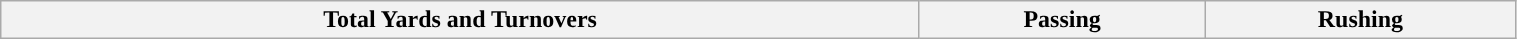<table class="wikitable" width="80%">
<tr>
<th>Total Yards and Turnovers</th>
<th>Passing</th>
<th>Rushing</th>
</tr>
</table>
